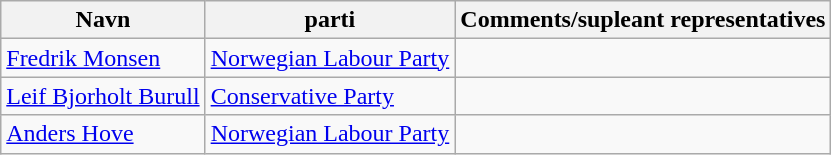<table class="wikitable">
<tr>
<th>Navn</th>
<th>parti</th>
<th>Comments/supleant representatives</th>
</tr>
<tr>
<td><a href='#'>Fredrik Monsen</a></td>
<td><a href='#'>Norwegian Labour Party</a></td>
<td></td>
</tr>
<tr>
<td><a href='#'>Leif Bjorholt Burull</a></td>
<td><a href='#'>Conservative Party</a></td>
<td></td>
</tr>
<tr>
<td><a href='#'>Anders Hove</a></td>
<td><a href='#'>Norwegian Labour Party</a></td>
<td></td>
</tr>
</table>
